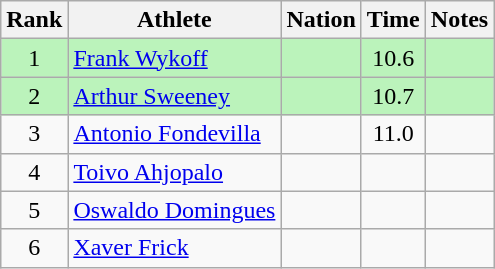<table class="wikitable sortable" style="text-align:center">
<tr>
<th>Rank</th>
<th>Athlete</th>
<th>Nation</th>
<th>Time</th>
<th>Notes</th>
</tr>
<tr bgcolor=bbf3bb>
<td>1</td>
<td align=left><a href='#'>Frank Wykoff</a></td>
<td align=left></td>
<td>10.6</td>
<td></td>
</tr>
<tr bgcolor=bbf3bb>
<td>2</td>
<td align=left><a href='#'>Arthur Sweeney</a></td>
<td align=left></td>
<td>10.7</td>
<td></td>
</tr>
<tr>
<td>3</td>
<td align=left><a href='#'>Antonio Fondevilla</a></td>
<td align=left></td>
<td>11.0</td>
<td></td>
</tr>
<tr>
<td>4</td>
<td align=left><a href='#'>Toivo Ahjopalo</a></td>
<td align=left></td>
<td></td>
<td></td>
</tr>
<tr>
<td>5</td>
<td align=left><a href='#'>Oswaldo Domingues</a></td>
<td align=left></td>
<td></td>
<td></td>
</tr>
<tr>
<td>6</td>
<td align=left><a href='#'>Xaver Frick</a></td>
<td align=left></td>
<td></td>
<td></td>
</tr>
</table>
